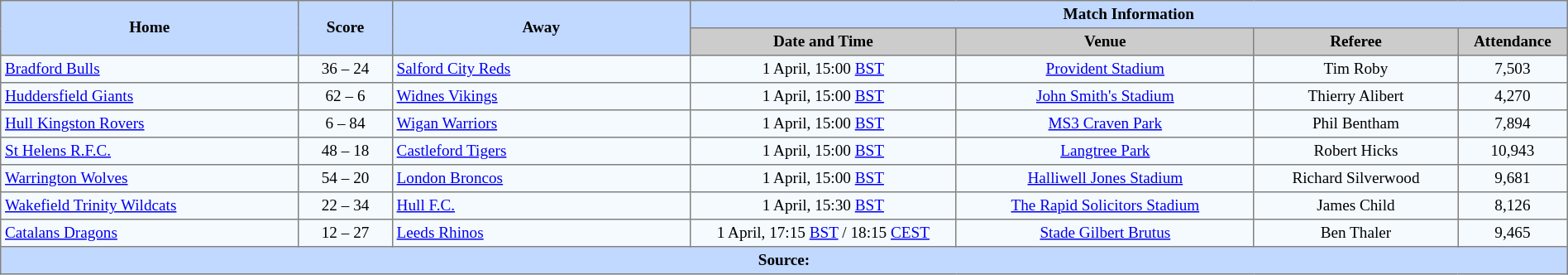<table border=1 style="border-collapse:collapse; font-size:80%; text-align:center;" cellpadding=3 cellspacing=0 width=100%>
<tr bgcolor=#C1D8FF>
<th rowspan=2 width=19%>Home</th>
<th rowspan=2 width=6%>Score</th>
<th rowspan=2 width=19%>Away</th>
<th colspan=6>Match Information</th>
</tr>
<tr bgcolor=#CCCCCC>
<th width=17%>Date and Time</th>
<th width=19%>Venue</th>
<th width=13%>Referee</th>
<th width=7%>Attendance</th>
</tr>
<tr bgcolor=#F5FAFF>
<td align=left> <a href='#'>Bradford Bulls</a></td>
<td>36 – 24</td>
<td align=left> <a href='#'>Salford City Reds</a></td>
<td>1 April, 15:00 <a href='#'>BST</a></td>
<td><a href='#'>Provident Stadium</a></td>
<td>Tim Roby</td>
<td>7,503</td>
</tr>
<tr bgcolor=#F5FAFF>
<td align=left> <a href='#'>Huddersfield Giants</a></td>
<td>62 – 6</td>
<td align=left> <a href='#'>Widnes Vikings</a></td>
<td>1 April, 15:00 <a href='#'>BST</a></td>
<td><a href='#'>John Smith's Stadium</a></td>
<td>Thierry Alibert</td>
<td>4,270</td>
</tr>
<tr bgcolor=#F5FAFF>
<td align=left> <a href='#'>Hull Kingston Rovers</a></td>
<td>6 – 84</td>
<td align=left> <a href='#'>Wigan Warriors</a></td>
<td>1 April, 15:00 <a href='#'>BST</a></td>
<td><a href='#'>MS3 Craven Park</a></td>
<td>Phil Bentham</td>
<td>7,894</td>
</tr>
<tr bgcolor=#F5FAFF>
<td align=left> <a href='#'>St Helens R.F.C.</a></td>
<td>48 – 18</td>
<td align=left> <a href='#'>Castleford Tigers</a></td>
<td>1 April, 15:00 <a href='#'>BST</a></td>
<td><a href='#'>Langtree Park</a></td>
<td>Robert Hicks</td>
<td>10,943</td>
</tr>
<tr bgcolor=#F5FAFF>
<td align=left> <a href='#'>Warrington Wolves</a></td>
<td>54 – 20</td>
<td align=left> <a href='#'>London Broncos</a></td>
<td>1 April, 15:00 <a href='#'>BST</a></td>
<td><a href='#'>Halliwell Jones Stadium</a></td>
<td>Richard Silverwood</td>
<td>9,681</td>
</tr>
<tr bgcolor=#F5FAFF>
<td align=left> <a href='#'>Wakefield Trinity Wildcats</a></td>
<td>22 – 34</td>
<td align=left> <a href='#'>Hull F.C.</a></td>
<td>1 April, 15:30 <a href='#'>BST</a></td>
<td><a href='#'>The Rapid Solicitors Stadium</a></td>
<td>James Child</td>
<td>8,126</td>
</tr>
<tr bgcolor=#F5FAFF>
<td align=left> <a href='#'>Catalans Dragons</a></td>
<td>12 – 27</td>
<td align=left> <a href='#'>Leeds Rhinos</a></td>
<td>1 April, 17:15 <a href='#'>BST</a> / 18:15 <a href='#'>CEST</a></td>
<td><a href='#'>Stade Gilbert Brutus</a></td>
<td>Ben Thaler</td>
<td>9,465</td>
</tr>
<tr bgcolor=#C1D8FF>
<th colspan=12>Source:</th>
</tr>
</table>
